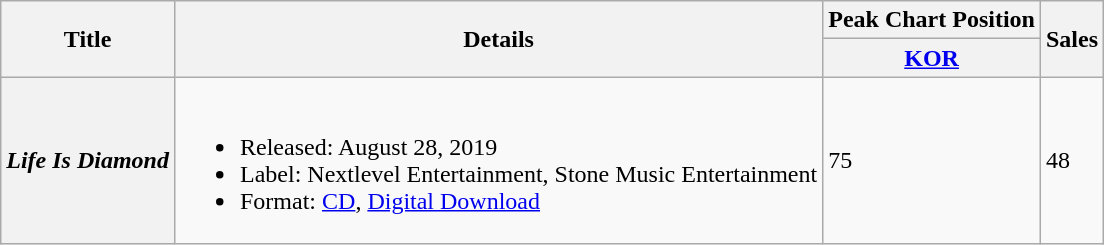<table class="wikitable">
<tr>
<th rowspan="2">Title</th>
<th rowspan="2">Details</th>
<th>Peak Chart Position</th>
<th rowspan="2">Sales</th>
</tr>
<tr>
<th><a href='#'>KOR</a></th>
</tr>
<tr>
<th><em>Life Is Diamond</em></th>
<td><br><ul><li>Released: August 28, 2019</li><li>Label: Nextlevel Entertainment, Stone Music Entertainment</li><li>Format: <a href='#'>CD</a>, <a href='#'>Digital Download</a></li></ul></td>
<td>75</td>
<td>48</td>
</tr>
</table>
